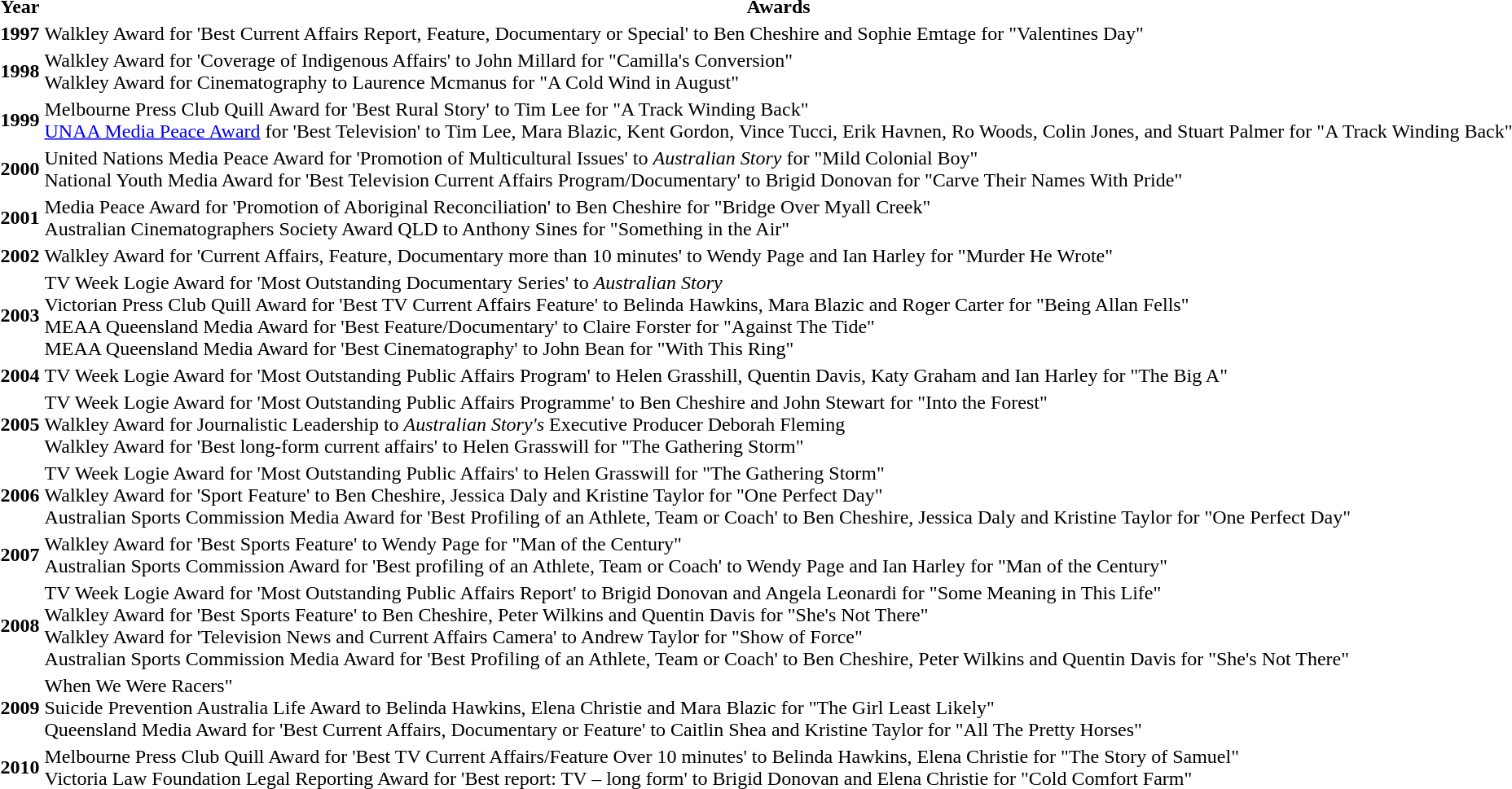<table>
<tr>
<th>Year</th>
<th>Awards</th>
</tr>
<tr>
<th>1997</th>
<td>Walkley Award for 'Best Current Affairs Report, Feature, Documentary or Special' to Ben Cheshire and Sophie Emtage for "Valentines Day"</td>
</tr>
<tr>
<th>1998</th>
<td>Walkley Award for 'Coverage of Indigenous Affairs' to John Millard for "Camilla's Conversion"<br>Walkley Award for Cinematography to Laurence Mcmanus for "A Cold Wind in August"</td>
</tr>
<tr>
<th>1999</th>
<td>Melbourne Press Club Quill Award for 'Best Rural Story' to Tim Lee for "A Track Winding Back"<br><a href='#'>UNAA Media Peace Award</a> for 'Best Television' to Tim Lee, Mara Blazic, Kent Gordon, Vince Tucci, Erik Havnen, Ro Woods, Colin Jones, and Stuart Palmer for "A Track Winding Back"</td>
</tr>
<tr>
<th>2000</th>
<td>United Nations Media Peace Award for 'Promotion of Multicultural Issues' to <em>Australian Story</em> for "Mild Colonial Boy"<br>National Youth Media Award for 'Best Television Current Affairs Program/Documentary' to Brigid Donovan for "Carve Their Names With Pride"</td>
</tr>
<tr>
<th>2001</th>
<td>Media Peace Award for 'Promotion of Aboriginal Reconciliation' to Ben Cheshire for "Bridge Over Myall Creek"<br>Australian Cinematographers Society Award QLD to Anthony Sines for "Something in the Air"</td>
</tr>
<tr>
<th>2002</th>
<td>Walkley Award for 'Current Affairs, Feature, Documentary more than 10 minutes' to Wendy Page and Ian Harley for "Murder He Wrote"</td>
</tr>
<tr>
<th>2003</th>
<td>TV Week Logie Award for 'Most Outstanding Documentary Series' to <em>Australian Story</em><br>Victorian Press Club Quill Award for 'Best TV Current Affairs Feature' to Belinda Hawkins, Mara Blazic and Roger Carter for "Being Allan Fells"<br>MEAA Queensland Media Award for 'Best Feature/Documentary' to Claire Forster for "Against The Tide"<br>MEAA Queensland Media Award for 'Best Cinematography' to John Bean for "With This Ring"</td>
</tr>
<tr>
<th>2004</th>
<td>TV Week Logie Award for 'Most Outstanding Public Affairs Program' to Helen Grasshill, Quentin Davis, Katy Graham and Ian Harley for "The Big A"</td>
</tr>
<tr>
<th>2005</th>
<td>TV Week Logie Award for 'Most Outstanding Public Affairs Programme' to Ben Cheshire and John Stewart for "Into the Forest"<br>Walkley Award for Journalistic Leadership to <em>Australian Story's</em> Executive Producer Deborah Fleming<br>Walkley Award for 'Best long-form current affairs' to Helen Grasswill for "The Gathering Storm"</td>
</tr>
<tr>
<th>2006</th>
<td>TV Week Logie Award for 'Most Outstanding Public Affairs' to Helen Grasswill for "The Gathering Storm"<br>Walkley Award for 'Sport Feature' to Ben Cheshire, Jessica Daly and Kristine Taylor for "One Perfect Day"<br>Australian Sports Commission Media Award for 'Best Profiling of an Athlete, Team or Coach' to Ben Cheshire, Jessica Daly and Kristine Taylor for "One Perfect Day"</td>
</tr>
<tr>
<th>2007</th>
<td>Walkley Award for 'Best Sports Feature' to Wendy Page for "Man of the Century"<br>Australian Sports Commission Award for 'Best profiling of an Athlete, Team or Coach' to Wendy Page and Ian Harley for "Man of the Century"</td>
</tr>
<tr>
<th>2008</th>
<td>TV Week Logie Award for 'Most Outstanding Public Affairs Report' to Brigid Donovan and Angela Leonardi for "Some Meaning in This Life"<br>Walkley Award for 'Best Sports Feature' to Ben Cheshire, Peter Wilkins and Quentin Davis for "She's Not There"<br>Walkley Award for 'Television News and Current Affairs Camera' to Andrew Taylor for "Show of Force"<br>Australian Sports Commission Media Award for 'Best Profiling of an Athlete, Team or Coach' to Ben Cheshire, Peter Wilkins and Quentin Davis for "She's Not There"</td>
</tr>
<tr>
<th>2009</th>
<td>When We Were Racers"<br>Suicide Prevention Australia Life Award to Belinda Hawkins, Elena Christie and Mara Blazic for "The Girl Least Likely"<br>Queensland Media Award for 'Best Current Affairs, Documentary or Feature' to Caitlin Shea and Kristine Taylor for "All The Pretty Horses"</td>
</tr>
<tr>
<th>2010</th>
<td>Melbourne Press Club Quill Award for 'Best TV Current Affairs/Feature Over 10 minutes' to Belinda Hawkins, Elena Christie for "The Story of Samuel"<br>Victoria Law Foundation Legal Reporting Award for 'Best report: TV – long form' to Brigid Donovan and Elena Christie for "Cold Comfort Farm"</td>
</tr>
</table>
